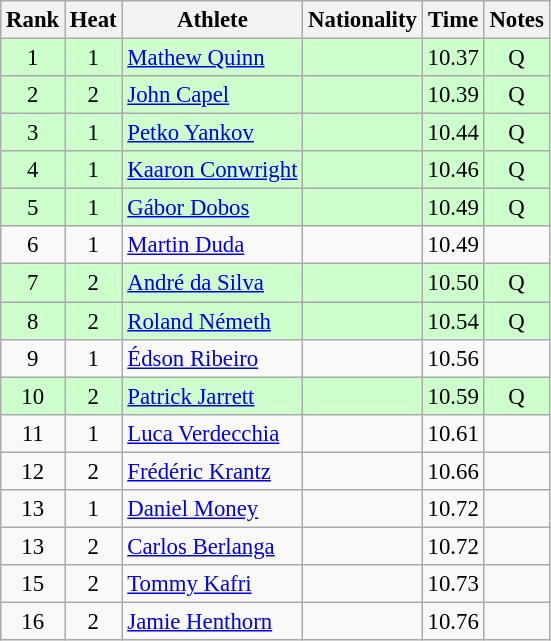<table class="wikitable sortable" style="text-align:center;font-size:95%">
<tr>
<th>Rank</th>
<th>Heat</th>
<th>Athlete</th>
<th>Nationality</th>
<th>Time</th>
<th>Notes</th>
</tr>
<tr bgcolor=ccffcc>
<td>1</td>
<td>1</td>
<td align="left"><a href='#'>Mathew Quinn</a></td>
<td align=left></td>
<td>10.37</td>
<td>Q</td>
</tr>
<tr bgcolor=ccffcc>
<td>2</td>
<td>2</td>
<td align="left"><a href='#'>John Capel</a></td>
<td align=left></td>
<td>10.39</td>
<td>Q</td>
</tr>
<tr bgcolor=ccffcc>
<td>3</td>
<td>1</td>
<td align="left"><a href='#'>Petko Yankov</a></td>
<td align=left></td>
<td>10.44</td>
<td>Q</td>
</tr>
<tr bgcolor=ccffcc>
<td>4</td>
<td>1</td>
<td align="left"><a href='#'>Kaaron Conwright</a></td>
<td align=left></td>
<td>10.46</td>
<td>Q</td>
</tr>
<tr bgcolor=ccffcc>
<td>5</td>
<td>1</td>
<td align="left"><a href='#'>Gábor Dobos</a></td>
<td align=left></td>
<td>10.49</td>
<td>Q</td>
</tr>
<tr>
<td>6</td>
<td>1</td>
<td align="left"><a href='#'>Martin Duda</a></td>
<td align=left></td>
<td>10.49</td>
<td></td>
</tr>
<tr bgcolor=ccffcc>
<td>7</td>
<td>2</td>
<td align="left"><a href='#'>André da Silva</a></td>
<td align=left></td>
<td>10.50</td>
<td>Q</td>
</tr>
<tr bgcolor=ccffcc>
<td>8</td>
<td>2</td>
<td align="left"><a href='#'>Roland Németh</a></td>
<td align=left></td>
<td>10.54</td>
<td>Q</td>
</tr>
<tr>
<td>9</td>
<td>1</td>
<td align="left"><a href='#'>Édson Ribeiro</a></td>
<td align=left></td>
<td>10.56</td>
<td></td>
</tr>
<tr bgcolor=ccffcc>
<td>10</td>
<td>2</td>
<td align="left"><a href='#'>Patrick Jarrett</a></td>
<td align=left></td>
<td>10.59</td>
<td>Q</td>
</tr>
<tr>
<td>11</td>
<td>1</td>
<td align="left"><a href='#'>Luca Verdecchia</a></td>
<td align=left></td>
<td>10.61</td>
<td></td>
</tr>
<tr>
<td>12</td>
<td>2</td>
<td align="left"><a href='#'>Frédéric Krantz</a></td>
<td align=left></td>
<td>10.66</td>
<td></td>
</tr>
<tr>
<td>13</td>
<td>1</td>
<td align="left"><a href='#'>Daniel Money</a></td>
<td align=left></td>
<td>10.72</td>
<td></td>
</tr>
<tr>
<td>13</td>
<td>2</td>
<td align="left"><a href='#'>Carlos Berlanga</a></td>
<td align=left></td>
<td>10.72</td>
<td></td>
</tr>
<tr>
<td>15</td>
<td>2</td>
<td align="left"><a href='#'>Tommy Kafri</a></td>
<td align=left></td>
<td>10.73</td>
<td></td>
</tr>
<tr>
<td>16</td>
<td>2</td>
<td align="left"><a href='#'>Jamie Henthorn</a></td>
<td align=left></td>
<td>10.76</td>
<td></td>
</tr>
</table>
